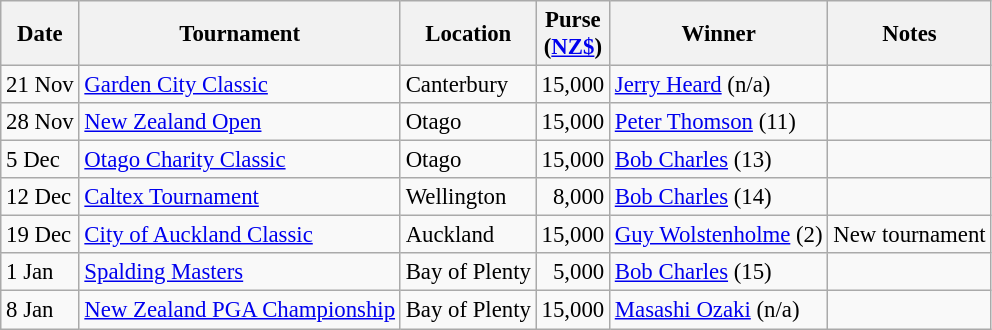<table class="wikitable" style="font-size:95%">
<tr>
<th>Date</th>
<th>Tournament</th>
<th>Location</th>
<th>Purse<br>(<a href='#'>NZ$</a>)</th>
<th>Winner</th>
<th>Notes</th>
</tr>
<tr>
<td>21 Nov</td>
<td><a href='#'>Garden City Classic</a></td>
<td>Canterbury</td>
<td align=right>15,000</td>
<td> <a href='#'>Jerry Heard</a> (n/a)</td>
<td></td>
</tr>
<tr>
<td>28 Nov</td>
<td><a href='#'>New Zealand Open</a></td>
<td>Otago</td>
<td align=right>15,000</td>
<td> <a href='#'>Peter Thomson</a> (11)</td>
<td></td>
</tr>
<tr>
<td>5 Dec</td>
<td><a href='#'>Otago Charity Classic</a></td>
<td>Otago</td>
<td align=right>15,000</td>
<td> <a href='#'>Bob Charles</a> (13)</td>
<td></td>
</tr>
<tr>
<td>12 Dec</td>
<td><a href='#'>Caltex Tournament</a></td>
<td>Wellington</td>
<td align=right>8,000</td>
<td> <a href='#'>Bob Charles</a> (14)</td>
<td></td>
</tr>
<tr>
<td>19 Dec</td>
<td><a href='#'>City of Auckland Classic</a></td>
<td>Auckland</td>
<td align=right>15,000</td>
<td> <a href='#'>Guy Wolstenholme</a> (2)</td>
<td>New tournament</td>
</tr>
<tr>
<td>1 Jan</td>
<td><a href='#'>Spalding Masters</a></td>
<td>Bay of Plenty</td>
<td align=right>5,000</td>
<td> <a href='#'>Bob Charles</a> (15)</td>
<td></td>
</tr>
<tr>
<td>8 Jan</td>
<td><a href='#'>New Zealand PGA Championship</a></td>
<td>Bay of Plenty</td>
<td align=right>15,000</td>
<td> <a href='#'>Masashi Ozaki</a> (n/a)</td>
<td></td>
</tr>
</table>
